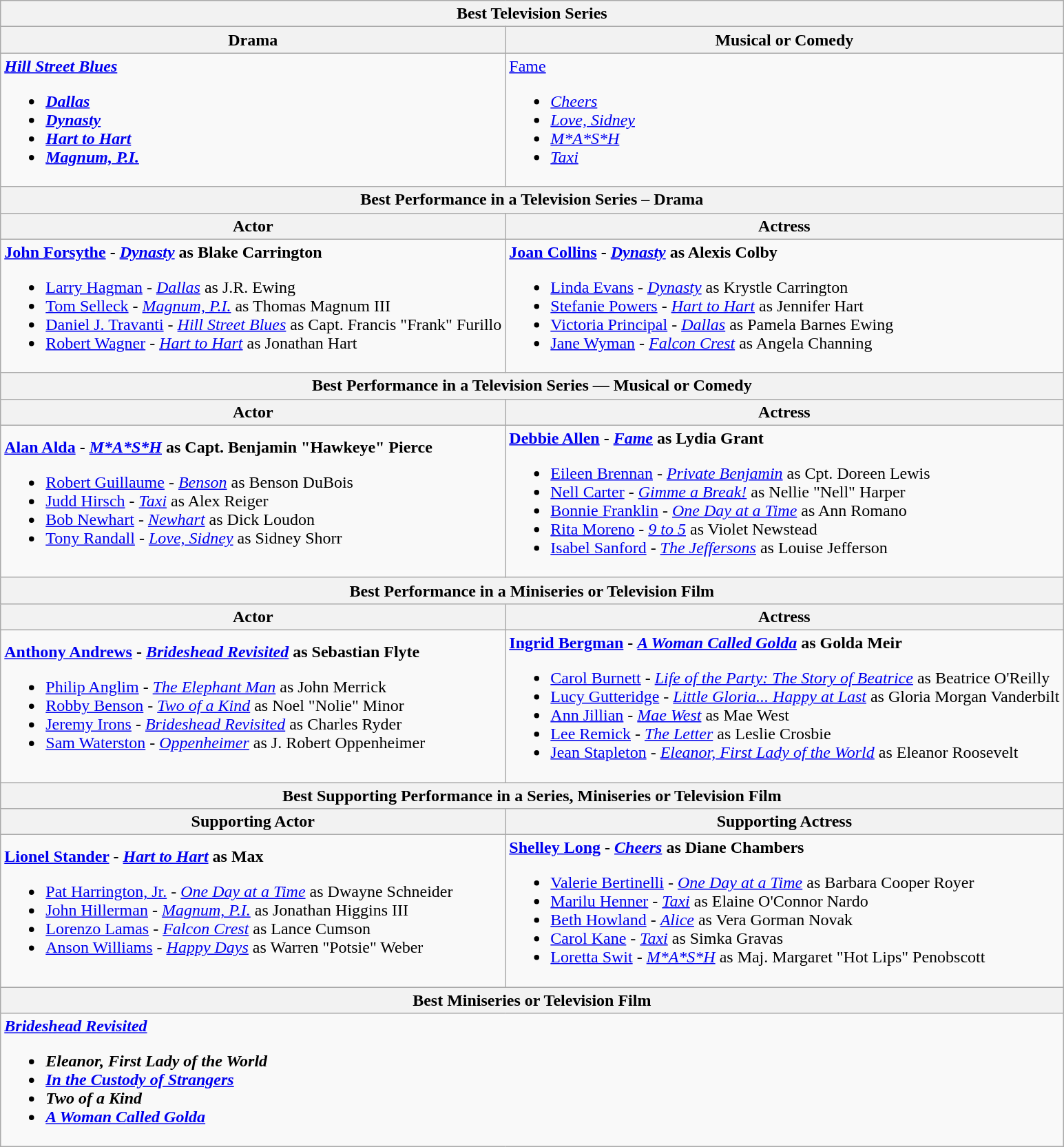<table class="wikitable">
<tr>
<th colspan="2">Best Television Series</th>
</tr>
<tr>
<th>Drama</th>
<th>Musical or Comedy</th>
</tr>
<tr>
<td><strong> <em><a href='#'>Hill Street Blues</a><strong><em><br><ul><li></em><a href='#'>Dallas</a><em></li><li></em><a href='#'>Dynasty</a><em></li><li></em><a href='#'>Hart to Hart</a><em></li><li></em><a href='#'>Magnum, P.I.</a><em></li></ul></td>
<td></strong> </em><a href='#'>Fame</a></em></strong><br><ul><li><em><a href='#'>Cheers</a></em></li><li><em><a href='#'>Love, Sidney</a></em></li><li><em><a href='#'>M*A*S*H</a></em></li><li><em><a href='#'>Taxi</a></em></li></ul></td>
</tr>
<tr>
<th colspan="2">Best Performance in a Television Series – Drama</th>
</tr>
<tr>
<th>Actor</th>
<th>Actress</th>
</tr>
<tr>
<td><strong> <a href='#'>John Forsythe</a> - <em><a href='#'>Dynasty</a></em> as Blake Carrington</strong><br><ul><li><a href='#'>Larry Hagman</a> - <em><a href='#'>Dallas</a></em> as J.R. Ewing</li><li><a href='#'>Tom Selleck</a> - <em><a href='#'>Magnum, P.I.</a></em> as Thomas Magnum III</li><li><a href='#'>Daniel J. Travanti</a> - <em><a href='#'>Hill Street Blues</a></em> as Capt. Francis "Frank" Furillo</li><li><a href='#'>Robert Wagner</a> - <em><a href='#'>Hart to Hart</a></em> as Jonathan Hart</li></ul></td>
<td><strong> <a href='#'>Joan Collins</a> - <em><a href='#'>Dynasty</a></em> as Alexis Colby</strong><br><ul><li><a href='#'>Linda Evans</a> - <em><a href='#'>Dynasty</a></em> as Krystle Carrington</li><li><a href='#'>Stefanie Powers</a> - <em><a href='#'>Hart to Hart</a></em> as Jennifer Hart</li><li><a href='#'>Victoria Principal</a> - <em><a href='#'>Dallas</a></em> as Pamela Barnes Ewing</li><li><a href='#'>Jane Wyman</a> - <em><a href='#'>Falcon Crest</a></em> as Angela Channing</li></ul></td>
</tr>
<tr>
<th colspan="2">Best Performance in a Television Series — Musical or Comedy</th>
</tr>
<tr>
<th>Actor</th>
<th>Actress</th>
</tr>
<tr>
<td><strong> <a href='#'>Alan Alda</a> - <em><a href='#'>M*A*S*H</a></em> as Capt. Benjamin "Hawkeye" Pierce</strong><br><ul><li><a href='#'>Robert Guillaume</a> - <em><a href='#'>Benson</a></em> as Benson DuBois</li><li><a href='#'>Judd Hirsch</a> - <em><a href='#'>Taxi</a></em> as Alex Reiger</li><li><a href='#'>Bob Newhart</a> - <em><a href='#'>Newhart</a></em> as Dick Loudon</li><li><a href='#'>Tony Randall</a> - <em><a href='#'>Love, Sidney</a></em> as Sidney Shorr</li></ul></td>
<td><strong> <a href='#'>Debbie Allen</a> - <em><a href='#'>Fame</a></em> as Lydia Grant</strong><br><ul><li><a href='#'>Eileen Brennan</a> - <em><a href='#'>Private Benjamin</a></em> as Cpt. Doreen Lewis</li><li><a href='#'>Nell Carter</a> - <em><a href='#'>Gimme a Break!</a></em> as Nellie "Nell" Harper</li><li><a href='#'>Bonnie Franklin</a> - <em><a href='#'>One Day at a Time</a></em> as Ann Romano</li><li><a href='#'>Rita Moreno</a> - <em><a href='#'>9 to 5</a></em> as Violet Newstead</li><li><a href='#'>Isabel Sanford</a> - <em><a href='#'>The Jeffersons</a></em> as Louise Jefferson</li></ul></td>
</tr>
<tr>
<th colspan="2">Best Performance in a Miniseries or Television Film</th>
</tr>
<tr>
<th>Actor</th>
<th>Actress</th>
</tr>
<tr>
<td><strong> <a href='#'>Anthony Andrews</a> - <em><a href='#'>Brideshead Revisited</a></em> as Sebastian Flyte</strong><br><ul><li><a href='#'>Philip Anglim</a> - <em><a href='#'>The Elephant Man</a></em> as John Merrick</li><li><a href='#'>Robby Benson</a> - <em><a href='#'>Two of a Kind</a></em> as Noel "Nolie" Minor</li><li><a href='#'>Jeremy Irons</a> - <em><a href='#'>Brideshead Revisited</a></em> as Charles Ryder</li><li><a href='#'>Sam Waterston</a> - <em><a href='#'>Oppenheimer</a></em> as J. Robert Oppenheimer</li></ul></td>
<td><strong> <a href='#'>Ingrid Bergman</a> - <em><a href='#'>A Woman Called Golda</a></em> as Golda Meir</strong><br><ul><li><a href='#'>Carol Burnett</a> - <em><a href='#'>Life of the Party: The Story of Beatrice</a></em> as Beatrice O'Reilly</li><li><a href='#'>Lucy Gutteridge</a> - <em><a href='#'>Little Gloria... Happy at Last</a></em> as Gloria Morgan Vanderbilt</li><li><a href='#'>Ann Jillian</a> - <em><a href='#'>Mae West</a></em> as Mae West</li><li><a href='#'>Lee Remick</a> - <em><a href='#'>The Letter</a></em> as Leslie Crosbie</li><li><a href='#'>Jean Stapleton</a> - <em><a href='#'>Eleanor, First Lady of the World</a></em> as Eleanor Roosevelt</li></ul></td>
</tr>
<tr>
<th colspan="2">Best Supporting Performance in a Series, Miniseries or Television Film</th>
</tr>
<tr>
<th>Supporting Actor</th>
<th>Supporting Actress</th>
</tr>
<tr>
<td><strong> <a href='#'>Lionel Stander</a> - <em><a href='#'>Hart to Hart</a></em> as Max</strong><br><ul><li><a href='#'>Pat Harrington, Jr.</a> - <em><a href='#'>One Day at a Time</a></em> as Dwayne Schneider</li><li><a href='#'>John Hillerman</a> - <em><a href='#'>Magnum, P.I.</a></em> as Jonathan Higgins III</li><li><a href='#'>Lorenzo Lamas</a> - <em><a href='#'>Falcon Crest</a></em> as Lance Cumson</li><li><a href='#'>Anson Williams</a> - <em><a href='#'>Happy Days</a></em> as Warren "Potsie" Weber</li></ul></td>
<td><strong><a href='#'>Shelley Long</a> - <em><a href='#'>Cheers</a></em> as Diane Chambers</strong><br><ul><li><a href='#'>Valerie Bertinelli</a> - <em><a href='#'>One Day at a Time</a></em> as Barbara Cooper Royer</li><li><a href='#'>Marilu Henner</a> - <em><a href='#'>Taxi</a></em> as Elaine O'Connor Nardo</li><li><a href='#'>Beth Howland</a> - <em><a href='#'>Alice</a></em> as Vera Gorman Novak</li><li><a href='#'>Carol Kane</a> - <em><a href='#'>Taxi</a></em> as Simka Gravas</li><li><a href='#'>Loretta Swit</a> - <em><a href='#'>M*A*S*H</a></em> as Maj. Margaret "Hot Lips" Penobscott</li></ul></td>
</tr>
<tr>
<th colspan="2">Best Miniseries or Television Film</th>
</tr>
<tr>
<td colspan="2"><strong> <em><a href='#'>Brideshead Revisited</a><strong><em><br><ul><li></em>Eleanor, First Lady of the World<em></li><li></em><a href='#'>In the Custody of Strangers</a><em></li><li></em>Two of a Kind<em></li><li></em><a href='#'>A Woman Called Golda</a><em></li></ul></td>
</tr>
</table>
